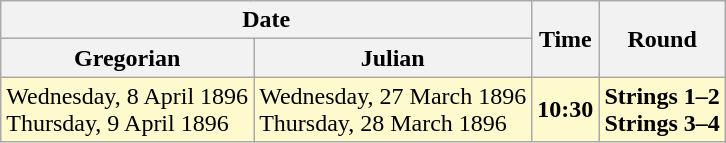<table class="wikitable">
<tr>
<th colspan=2>Date</th>
<th rowspan=2>Time</th>
<th rowspan=2>Round</th>
</tr>
<tr>
<th>Gregorian</th>
<th>Julian</th>
</tr>
<tr style=background:lemonchiffon>
<td>Wednesday, 8 April 1896<br>Thursday, 9 April 1896</td>
<td>Wednesday, 27 March 1896<br>Thursday, 28 March 1896</td>
<td><strong>10:30</strong></td>
<td><strong>Strings 1–2</strong><br><strong>Strings 3–4</strong></td>
</tr>
</table>
